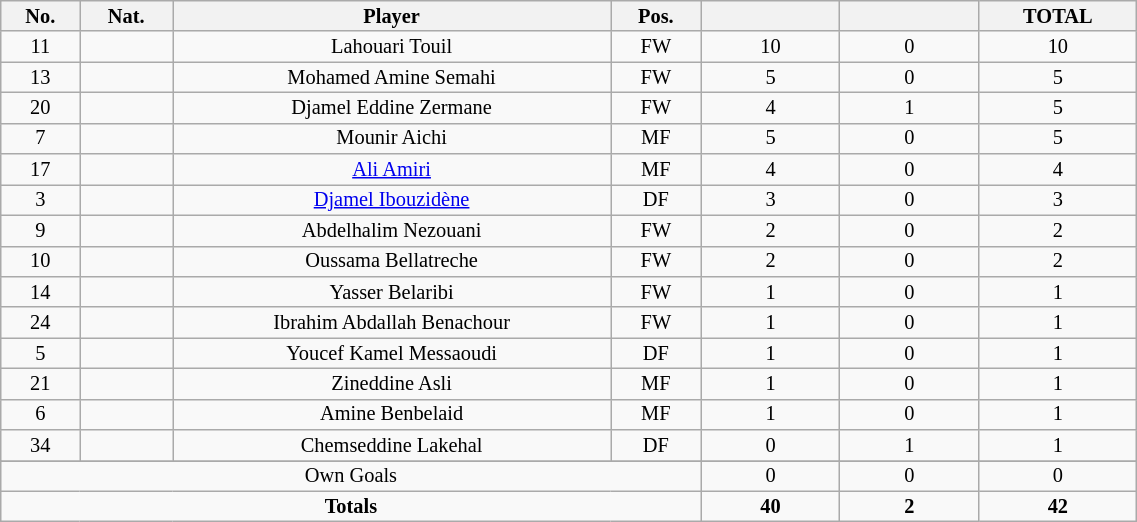<table class="wikitable sortable alternance"  style="font-size:85%; text-align:center; line-height:14px; width:60%;">
<tr>
<th width=10>No.</th>
<th width=10>Nat.</th>
<th width=140>Player</th>
<th width=10>Pos.</th>
<th width=40></th>
<th width=40></th>
<th width=10>TOTAL</th>
</tr>
<tr>
<td>11</td>
<td></td>
<td>Lahouari Touil</td>
<td>FW</td>
<td>10</td>
<td>0</td>
<td>10</td>
</tr>
<tr>
<td>13</td>
<td></td>
<td>Mohamed Amine Semahi</td>
<td>FW</td>
<td>5</td>
<td>0</td>
<td>5</td>
</tr>
<tr>
<td>20</td>
<td></td>
<td>Djamel Eddine Zermane</td>
<td>FW</td>
<td>4</td>
<td>1</td>
<td>5</td>
</tr>
<tr>
<td>7</td>
<td></td>
<td>Mounir Aichi</td>
<td>MF</td>
<td>5</td>
<td>0</td>
<td>5</td>
</tr>
<tr>
<td>17</td>
<td></td>
<td><a href='#'>Ali Amiri</a></td>
<td>MF</td>
<td>4</td>
<td>0</td>
<td>4</td>
</tr>
<tr>
<td>3</td>
<td></td>
<td><a href='#'>Djamel Ibouzidène</a></td>
<td>DF</td>
<td>3</td>
<td>0</td>
<td>3</td>
</tr>
<tr>
<td>9</td>
<td></td>
<td>Abdelhalim Nezouani</td>
<td>FW</td>
<td>2</td>
<td>0</td>
<td>2</td>
</tr>
<tr>
<td>10</td>
<td></td>
<td>Oussama Bellatreche</td>
<td>FW</td>
<td>2</td>
<td>0</td>
<td>2</td>
</tr>
<tr>
<td>14</td>
<td></td>
<td>Yasser Belaribi</td>
<td>FW</td>
<td>1</td>
<td>0</td>
<td>1</td>
</tr>
<tr>
<td>24</td>
<td></td>
<td>Ibrahim Abdallah Benachour</td>
<td>FW</td>
<td>1</td>
<td>0</td>
<td>1</td>
</tr>
<tr>
<td>5</td>
<td></td>
<td>Youcef Kamel Messaoudi</td>
<td>DF</td>
<td>1</td>
<td>0</td>
<td>1</td>
</tr>
<tr>
<td>21</td>
<td></td>
<td>Zineddine Asli</td>
<td>MF</td>
<td>1</td>
<td>0</td>
<td>1</td>
</tr>
<tr>
<td>6</td>
<td></td>
<td>Amine Benbelaid</td>
<td>MF</td>
<td>1</td>
<td>0</td>
<td>1</td>
</tr>
<tr>
<td>34</td>
<td></td>
<td>Chemseddine Lakehal</td>
<td>DF</td>
<td>0</td>
<td>1</td>
<td>1</td>
</tr>
<tr>
</tr>
<tr class="sortbottom">
<td colspan="4">Own Goals</td>
<td>0</td>
<td>0</td>
<td>0</td>
</tr>
<tr class="sortbottom">
<td colspan="4"><strong>Totals</strong></td>
<td><strong>40</strong></td>
<td><strong>2</strong></td>
<td><strong>42</strong></td>
</tr>
</table>
